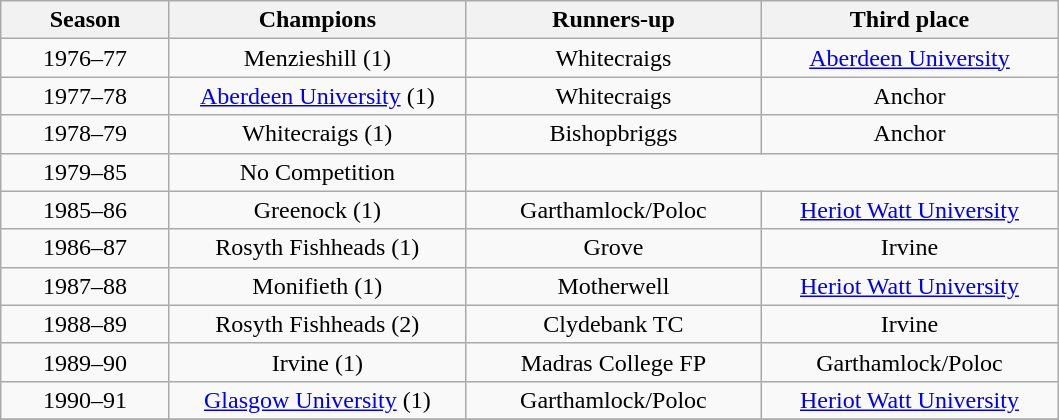<table class="wikitable" style="text-align: center;">
<tr>
<th rowspan=1 width=105>Season</th>
<th rowspan=1 width=190>Champions</th>
<th rowspan=1 width=190>Runners-up</th>
<th rowspan=1 width=190>Third place</th>
</tr>
<tr>
<td>1976–77</td>
<td>Menzieshill (1)</td>
<td>Whitecraigs</td>
<td><a href='#'>Aberdeen University</a></td>
</tr>
<tr>
<td>1977–78</td>
<td><a href='#'>Aberdeen University</a> (1)</td>
<td>Whitecraigs</td>
<td>Anchor</td>
</tr>
<tr>
<td>1978–79</td>
<td>Whitecraigs (1)</td>
<td>Bishopbriggs</td>
<td>Anchor</td>
</tr>
<tr>
<td>1979–85</td>
<td>No Competition</td>
</tr>
<tr>
<td>1985–86</td>
<td>Greenock (1)</td>
<td>Garthamlock/Poloc</td>
<td><a href='#'>Heriot Watt University</a></td>
</tr>
<tr>
<td>1986–87</td>
<td>Rosyth Fishheads (1)</td>
<td>Grove</td>
<td>Irvine</td>
</tr>
<tr>
<td>1987–88</td>
<td>Monifieth (1)</td>
<td>Motherwell</td>
<td><a href='#'>Heriot Watt University</a></td>
</tr>
<tr>
<td>1988–89</td>
<td>Rosyth Fishheads (2)</td>
<td>Clydebank TC</td>
<td>Irvine</td>
</tr>
<tr>
<td>1989–90</td>
<td>Irvine (1)</td>
<td>Madras College FP</td>
<td>Garthamlock/Poloc</td>
</tr>
<tr>
<td>1990–91</td>
<td><a href='#'>Glasgow University</a> (1)</td>
<td>Garthamlock/Poloc</td>
<td><a href='#'>Heriot Watt University</a></td>
</tr>
<tr>
</tr>
</table>
